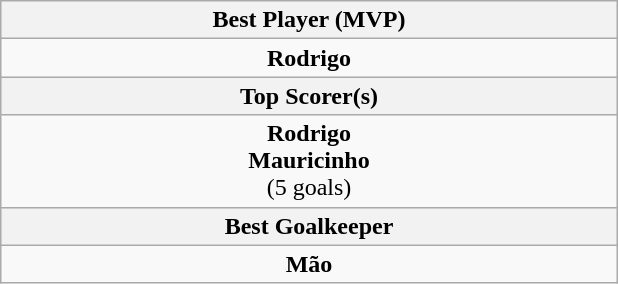<table class="wikitable" style="margin:auto">
<tr>
<th width=33% colspan="4">Best Player (MVP)</th>
</tr>
<tr>
<td align="center" colspan="4"><strong> Rodrigo</strong></td>
</tr>
<tr>
<th colspan="4">Top Scorer(s)</th>
</tr>
<tr>
<td align="center" colspan="4"><strong> Rodrigo</strong> <br> <strong> Mauricinho</strong> <br> (5 goals)</td>
</tr>
<tr>
<th colspan="4">Best Goalkeeper</th>
</tr>
<tr>
<td colspan="4" align="center"><strong> Mão</strong></td>
</tr>
</table>
